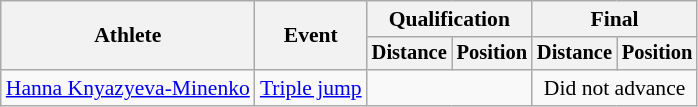<table class="wikitable" style="font-size:90%; text-align:center;">
<tr>
<th rowspan=2>Athlete</th>
<th rowspan=2>Event</th>
<th colspan=2>Qualification</th>
<th colspan=2>Final</th>
</tr>
<tr style=font-size:95%>
<th>Distance</th>
<th>Position</th>
<th>Distance</th>
<th>Position</th>
</tr>
<tr>
<td align=left><a href='#'>Hanna Knyazyeva-Minenko</a></td>
<td align=left><a href='#'>Triple jump</a></td>
<td colspan=2></td>
<td colspan=2>Did not advance</td>
</tr>
</table>
